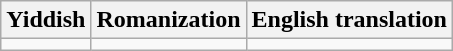<table class="wikitable">
<tr>
<th>Yiddish</th>
<th>Romanization</th>
<th>English translation</th>
</tr>
<tr style="text-align:center;vertical-align:top;white-space:nowrap;">
<td></td>
<td></td>
<td></td>
</tr>
</table>
